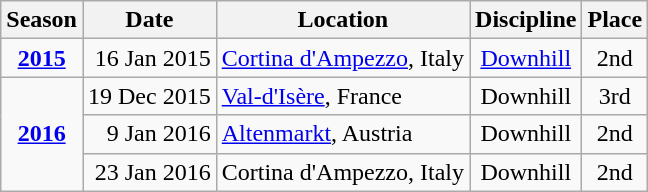<table class=wikitable style="text-align:center">
<tr>
<th>Season</th>
<th>Date</th>
<th>Location</th>
<th>Discipline</th>
<th>Place</th>
</tr>
<tr>
<td><strong><a href='#'>2015</a></strong></td>
<td align=right>16 Jan 2015</td>
<td align=left> <a href='#'>Cortina d'Ampezzo</a>, Italy</td>
<td><a href='#'>Downhill</a></td>
<td>2nd</td>
</tr>
<tr>
<td rowspan=3><strong><a href='#'>2016</a></strong></td>
<td align=right>19 Dec 2015</td>
<td align=left> <a href='#'>Val-d'Isère</a>, France</td>
<td>Downhill</td>
<td>3rd</td>
</tr>
<tr>
<td align=right>9 Jan 2016</td>
<td align=left> <a href='#'>Altenmarkt</a>, Austria</td>
<td>Downhill</td>
<td>2nd</td>
</tr>
<tr>
<td align=right>23 Jan 2016</td>
<td align=left> Cortina d'Ampezzo, Italy</td>
<td>Downhill</td>
<td>2nd</td>
</tr>
</table>
